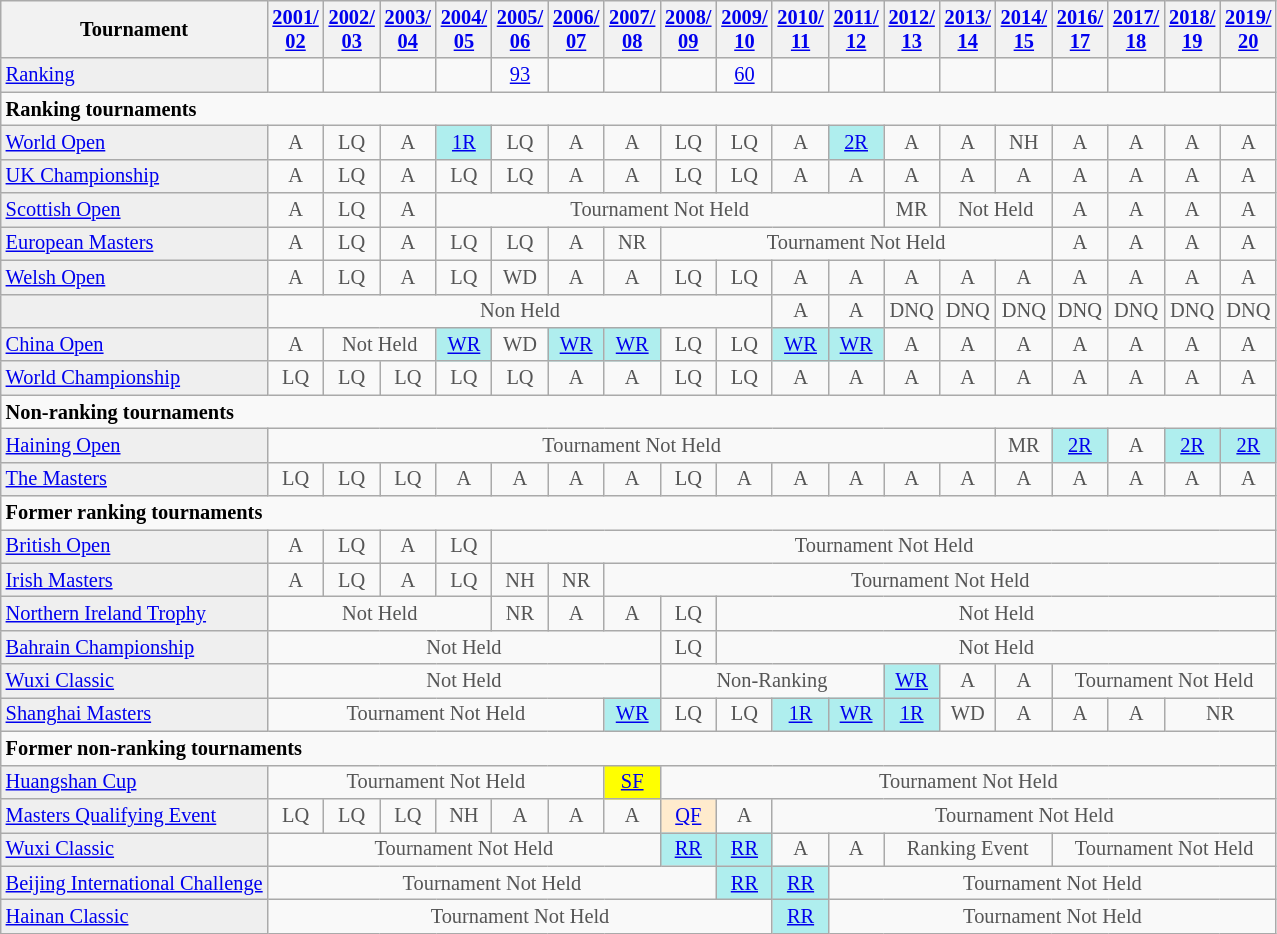<table class="wikitable" style="font-size:85%;">
<tr>
<th>Tournament</th>
<th><a href='#'>2001/<br>02</a></th>
<th><a href='#'>2002/<br>03</a></th>
<th><a href='#'>2003/<br>04</a></th>
<th><a href='#'>2004/<br>05</a></th>
<th><a href='#'>2005/<br>06</a></th>
<th><a href='#'>2006/<br>07</a></th>
<th><a href='#'>2007/<br>08</a></th>
<th><a href='#'>2008/<br>09</a></th>
<th><a href='#'>2009/<br>10</a></th>
<th><a href='#'>2010/<br>11</a></th>
<th><a href='#'>2011/<br>12</a></th>
<th><a href='#'>2012/<br>13</a></th>
<th><a href='#'>2013/<br>14</a></th>
<th><a href='#'>2014/<br>15</a></th>
<th><a href='#'>2016/<br>17</a></th>
<th><a href='#'>2017/<br>18</a></th>
<th><a href='#'>2018/<br>19</a></th>
<th><a href='#'>2019/<br>20</a></th>
</tr>
<tr>
<td style="background:#EFEFEF;"><a href='#'>Ranking</a></td>
<td align="center"></td>
<td align="center"></td>
<td align="center"></td>
<td align="center"></td>
<td align="center"><a href='#'>93</a></td>
<td align="center"></td>
<td align="center"></td>
<td align="center"></td>
<td align="center"><a href='#'>60</a></td>
<td align="center"></td>
<td align="center"></td>
<td align="center"></td>
<td align="center"></td>
<td align="center"></td>
<td align="center"></td>
<td align="center"></td>
<td align="center"></td>
<td align="center"></td>
</tr>
<tr>
<td colspan="20"><strong>Ranking tournaments</strong></td>
</tr>
<tr>
<td style="background:#EFEFEF;"><a href='#'>World Open</a></td>
<td align="center" style="color:#555555;">A</td>
<td align="center" style="color:#555555;">LQ</td>
<td align="center" style="color:#555555;">A</td>
<td align="center" style="background:#afeeee;"><a href='#'>1R</a></td>
<td align="center" style="color:#555555;">LQ</td>
<td align="center" style="color:#555555;">A</td>
<td align="center" style="color:#555555;">A</td>
<td align="center" style="color:#555555;">LQ</td>
<td align="center" style="color:#555555;">LQ</td>
<td align="center" style="color:#555555;">A</td>
<td align="center" style="background:#afeeee;"><a href='#'>2R</a></td>
<td align="center" style="color:#555555;">A</td>
<td align="center" style="color:#555555;">A</td>
<td align="center" style="color:#555555;">NH</td>
<td align="center" style="color:#555555;">A</td>
<td align="center" style="color:#555555;">A</td>
<td align="center" style="color:#555555;">A</td>
<td align="center" style="color:#555555;">A</td>
</tr>
<tr>
<td style="background:#EFEFEF;"><a href='#'>UK Championship</a></td>
<td align="center" style="color:#555555;">A</td>
<td align="center" style="color:#555555;">LQ</td>
<td align="center" style="color:#555555;">A</td>
<td align="center" style="color:#555555;">LQ</td>
<td align="center" style="color:#555555;">LQ</td>
<td align="center" style="color:#555555;">A</td>
<td align="center" style="color:#555555;">A</td>
<td align="center" style="color:#555555;">LQ</td>
<td align="center" style="color:#555555;">LQ</td>
<td align="center" style="color:#555555;">A</td>
<td align="center" style="color:#555555;">A</td>
<td align="center" style="color:#555555;">A</td>
<td align="center" style="color:#555555;">A</td>
<td align="center" style="color:#555555;">A</td>
<td align="center" style="color:#555555;">A</td>
<td align="center" style="color:#555555;">A</td>
<td align="center" style="color:#555555;">A</td>
<td align="center" style="color:#555555;">A</td>
</tr>
<tr>
<td style="background:#EFEFEF;"><a href='#'>Scottish Open</a></td>
<td align="center" style="color:#555555;">A</td>
<td align="center" style="color:#555555;">LQ</td>
<td align="center" style="color:#555555;">A</td>
<td align="center" colspan="8" style="color:#555555;">Tournament Not Held</td>
<td align="center" style="color:#555555;">MR</td>
<td align="center" colspan="2" style="color:#555555;">Not Held</td>
<td align="center" style="color:#555555;">A</td>
<td align="center" style="color:#555555;">A</td>
<td align="center" style="color:#555555;">A</td>
<td align="center" style="color:#555555;">A</td>
</tr>
<tr>
<td style="background:#EFEFEF;"><a href='#'>European Masters</a></td>
<td align="center" style="color:#555555;">A</td>
<td align="center" style="color:#555555;">LQ</td>
<td align="center" style="color:#555555;">A</td>
<td align="center" style="color:#555555;">LQ</td>
<td align="center" style="color:#555555;">LQ</td>
<td align="center" style="color:#555555;">A</td>
<td align="center" style="color:#555555;">NR</td>
<td align="center" colspan="7" style="color:#555555;">Tournament Not Held</td>
<td align="center" style="color:#555555;">A</td>
<td align="center" style="color:#555555;">A</td>
<td align="center" style="color:#555555;">A</td>
<td align="center" style="color:#555555;">A</td>
</tr>
<tr>
<td style="background:#EFEFEF;"><a href='#'>Welsh Open</a></td>
<td align="center" style="color:#555555;">A</td>
<td align="center" style="color:#555555;">LQ</td>
<td align="center" style="color:#555555;">A</td>
<td align="center" style="color:#555555;">LQ</td>
<td align="center" style="color:#555555;">WD</td>
<td align="center" style="color:#555555;">A</td>
<td align="center" style="color:#555555;">A</td>
<td align="center" style="color:#555555;">LQ</td>
<td align="center" style="color:#555555;">LQ</td>
<td align="center" style="color:#555555;">A</td>
<td align="center" style="color:#555555;">A</td>
<td align="center" style="color:#555555;">A</td>
<td align="center" style="color:#555555;">A</td>
<td align="center" style="color:#555555;">A</td>
<td align="center" style="color:#555555;">A</td>
<td align="center" style="color:#555555;">A</td>
<td align="center" style="color:#555555;">A</td>
<td align="center" style="color:#555555;">A</td>
</tr>
<tr>
<td style="background:#EFEFEF;"></td>
<td align="center" colspan="9" style="color:#555555;">Non Held</td>
<td align="center" style="color:#555555;">A</td>
<td align="center" style="color:#555555;">A</td>
<td align="center" style="color:#555555;">DNQ</td>
<td align="center" style="color:#555555;">DNQ</td>
<td align="center" style="color:#555555;">DNQ</td>
<td align="center" style="color:#555555;">DNQ</td>
<td align="center" style="color:#555555;">DNQ</td>
<td align="center" style="color:#555555;">DNQ</td>
<td align="center" style="color:#555555;">DNQ</td>
</tr>
<tr>
<td style="background:#EFEFEF;"><a href='#'>China Open</a></td>
<td align="center" style="color:#555555;">A</td>
<td align="center" colspan="2" style="color:#555555;">Not Held</td>
<td align="center" style="background:#afeeee;"><a href='#'>WR</a></td>
<td align="center" style="color:#555555;">WD</td>
<td align="center" style="background:#afeeee;"><a href='#'>WR</a></td>
<td align="center" style="background:#afeeee;"><a href='#'>WR</a></td>
<td align="center" style="color:#555555;">LQ</td>
<td align="center" style="color:#555555;">LQ</td>
<td align="center" style="background:#afeeee;"><a href='#'>WR</a></td>
<td align="center" style="background:#afeeee;"><a href='#'>WR</a></td>
<td align="center" style="color:#555555;">A</td>
<td align="center" style="color:#555555;">A</td>
<td align="center" style="color:#555555;">A</td>
<td align="center" style="color:#555555;">A</td>
<td align="center" style="color:#555555;">A</td>
<td align="center" style="color:#555555;">A</td>
<td align="center" style="color:#555555;">A</td>
</tr>
<tr>
<td style="background:#EFEFEF;"><a href='#'>World Championship</a></td>
<td align="center" style="color:#555555;">LQ</td>
<td align="center" style="color:#555555;">LQ</td>
<td align="center" style="color:#555555;">LQ</td>
<td align="center" style="color:#555555;">LQ</td>
<td align="center" style="color:#555555;">LQ</td>
<td align="center" style="color:#555555;">A</td>
<td align="center" style="color:#555555;">A</td>
<td align="center" style="color:#555555;">LQ</td>
<td align="center" style="color:#555555;">LQ</td>
<td align="center" style="color:#555555;">A</td>
<td align="center" style="color:#555555;">A</td>
<td align="center" style="color:#555555;">A</td>
<td align="center" style="color:#555555;">A</td>
<td align="center" style="color:#555555;">A</td>
<td align="center" style="color:#555555;">A</td>
<td align="center" style="color:#555555;">A</td>
<td align="center" style="color:#555555;">A</td>
<td align="center" style="color:#555555;">A</td>
</tr>
<tr>
<td colspan="20"><strong>Non-ranking tournaments</strong></td>
</tr>
<tr>
<td style="background:#EFEFEF;"><a href='#'>Haining Open</a></td>
<td align="center" colspan="13" style="color:#555555;">Tournament Not Held</td>
<td align="center" style="color:#555555;">MR</td>
<td align="center" style="background:#afeeee;"><a href='#'>2R</a></td>
<td align="center" style="color:#555555;">A</td>
<td align="center" style="background:#afeeee;"><a href='#'>2R</a></td>
<td align="center" style="background:#afeeee;"><a href='#'>2R</a></td>
</tr>
<tr>
<td style="background:#EFEFEF;"><a href='#'>The Masters</a></td>
<td align="center" style="color:#555555;">LQ</td>
<td align="center" style="color:#555555;">LQ</td>
<td align="center" style="color:#555555;">LQ</td>
<td align="center" style="color:#555555;">A</td>
<td align="center" style="color:#555555;">A</td>
<td align="center" style="color:#555555;">A</td>
<td align="center" style="color:#555555;">A</td>
<td align="center" style="color:#555555;">LQ</td>
<td align="center" style="color:#555555;">A</td>
<td align="center" style="color:#555555;">A</td>
<td align="center" style="color:#555555;">A</td>
<td align="center" style="color:#555555;">A</td>
<td align="center" style="color:#555555;">A</td>
<td align="center" style="color:#555555;">A</td>
<td align="center" style="color:#555555;">A</td>
<td align="center" style="color:#555555;">A</td>
<td align="center" style="color:#555555;">A</td>
<td align="center" style="color:#555555;">A</td>
</tr>
<tr>
<td colspan="20"><strong>Former ranking tournaments</strong></td>
</tr>
<tr>
<td style="background:#EFEFEF;"><a href='#'>British Open</a></td>
<td align="center" style="color:#555555;">A</td>
<td align="center" style="color:#555555;">LQ</td>
<td align="center" style="color:#555555;">A</td>
<td align="center" style="color:#555555;">LQ</td>
<td align="center" colspan="20" style="color:#555555;">Tournament Not Held</td>
</tr>
<tr>
<td style="background:#EFEFEF;"><a href='#'>Irish Masters</a></td>
<td align="center" style="color:#555555;">A</td>
<td align="center" style="color:#555555;">LQ</td>
<td align="center" style="color:#555555;">A</td>
<td align="center" style="color:#555555;">LQ</td>
<td align="center" style="color:#555555;">NH</td>
<td align="center" style="color:#555555;">NR</td>
<td align="center" colspan="20" style="color:#555555;">Tournament Not Held</td>
</tr>
<tr>
<td style="background:#EFEFEF;"><a href='#'>Northern Ireland Trophy</a></td>
<td align="center" colspan="4" style="color:#555555;">Not Held</td>
<td align="center" style="color:#555555;">NR</td>
<td align="center" style="color:#555555;">A</td>
<td align="center" style="color:#555555;">A</td>
<td align="center" style="color:#555555;">LQ</td>
<td align="center" colspan="20" style="color:#555555;">Not Held</td>
</tr>
<tr>
<td style="background:#EFEFEF;"><a href='#'>Bahrain Championship</a></td>
<td align="center" colspan="7" style="color:#555555;">Not Held</td>
<td align="center" style="color:#555555;">LQ</td>
<td align="center" colspan="20" style="color:#555555;">Not Held</td>
</tr>
<tr>
<td style="background:#EFEFEF;"><a href='#'>Wuxi Classic</a></td>
<td align="center" colspan="7" style="color:#555555;">Not Held</td>
<td align="center" colspan="4" style="color:#555555;">Non-Ranking</td>
<td align="center" style="background:#afeeee;"><a href='#'>WR</a></td>
<td align="center" style="color:#555555;">A</td>
<td align="center" style="color:#555555;">A</td>
<td align="center" colspan="20" style="color:#555555;">Tournament Not Held</td>
</tr>
<tr>
<td style="background:#EFEFEF;"><a href='#'>Shanghai Masters</a></td>
<td align="center" colspan="6" style="color:#555555;">Tournament Not Held</td>
<td align="center" style="background:#afeeee;"><a href='#'>WR</a></td>
<td align="center" style="color:#555555;">LQ</td>
<td align="center" style="color:#555555;">LQ</td>
<td align="center" style="background:#afeeee;"><a href='#'>1R</a></td>
<td align="center" style="background:#afeeee;"><a href='#'>WR</a></td>
<td align="center" style="background:#afeeee;"><a href='#'>1R</a></td>
<td align="center" style="color:#555555;">WD</td>
<td align="center" style="color:#555555;">A</td>
<td align="center" style="color:#555555;">A</td>
<td align="center" style="color:#555555;">A</td>
<td align="center" colspan="2" style="color:#555555;">NR</td>
</tr>
<tr>
<td colspan="20"><strong>Former non-ranking tournaments</strong></td>
</tr>
<tr>
<td style="background:#EFEFEF;"><a href='#'>Huangshan Cup</a></td>
<td align="center" colspan="6" style="color:#555555;">Tournament Not Held</td>
<td align="center" style="background:yellow;"><a href='#'>SF</a></td>
<td align="center" colspan="20" style="color:#555555;">Tournament Not Held</td>
</tr>
<tr>
<td style="background:#EFEFEF;"><a href='#'>Masters Qualifying Event</a></td>
<td align="center" style="color:#555555;">LQ</td>
<td align="center" style="color:#555555;">LQ</td>
<td align="center" style="color:#555555;">LQ</td>
<td align="center" style="color:#555555;">NH</td>
<td align="center" style="color:#555555;">A</td>
<td align="center" style="color:#555555;">A</td>
<td align="center" style="color:#555555;">A</td>
<td align="center" style="background:#ffebcd;"><a href='#'>QF</a></td>
<td align="center" style="color:#555555;">A</td>
<td align="center" colspan="20" style="color:#555555;">Tournament Not Held</td>
</tr>
<tr>
<td style="background:#EFEFEF;"><a href='#'>Wuxi Classic</a></td>
<td align="center" colspan="7" style="color:#555555;">Tournament Not Held</td>
<td align="center" style="background:#afeeee;"><a href='#'>RR</a></td>
<td align="center" style="background:#afeeee;"><a href='#'>RR</a></td>
<td align="center" style="color:#555555;">A</td>
<td align="center" style="color:#555555;">A</td>
<td align="center" colspan="3" style="color:#555555;">Ranking Event</td>
<td align="center" colspan="20" style="color:#555555;">Tournament Not Held</td>
</tr>
<tr>
<td style="background:#EFEFEF;"><a href='#'>Beijing International Challenge</a></td>
<td align="center" colspan="8" style="color:#555555;">Tournament Not Held</td>
<td align="center" style="background:#afeeee;"><a href='#'>RR</a></td>
<td align="center" style="background:#afeeee;"><a href='#'>RR</a></td>
<td align="center" colspan="20" style="color:#555555;">Tournament Not Held</td>
</tr>
<tr>
<td style="background:#EFEFEF;"><a href='#'>Hainan Classic</a></td>
<td align="center" colspan="9" style="color:#555555;">Tournament Not Held</td>
<td align="center" style="background:#afeeee;"><a href='#'>RR</a></td>
<td align="center" colspan="20" style="color:#555555;">Tournament Not Held</td>
</tr>
</table>
